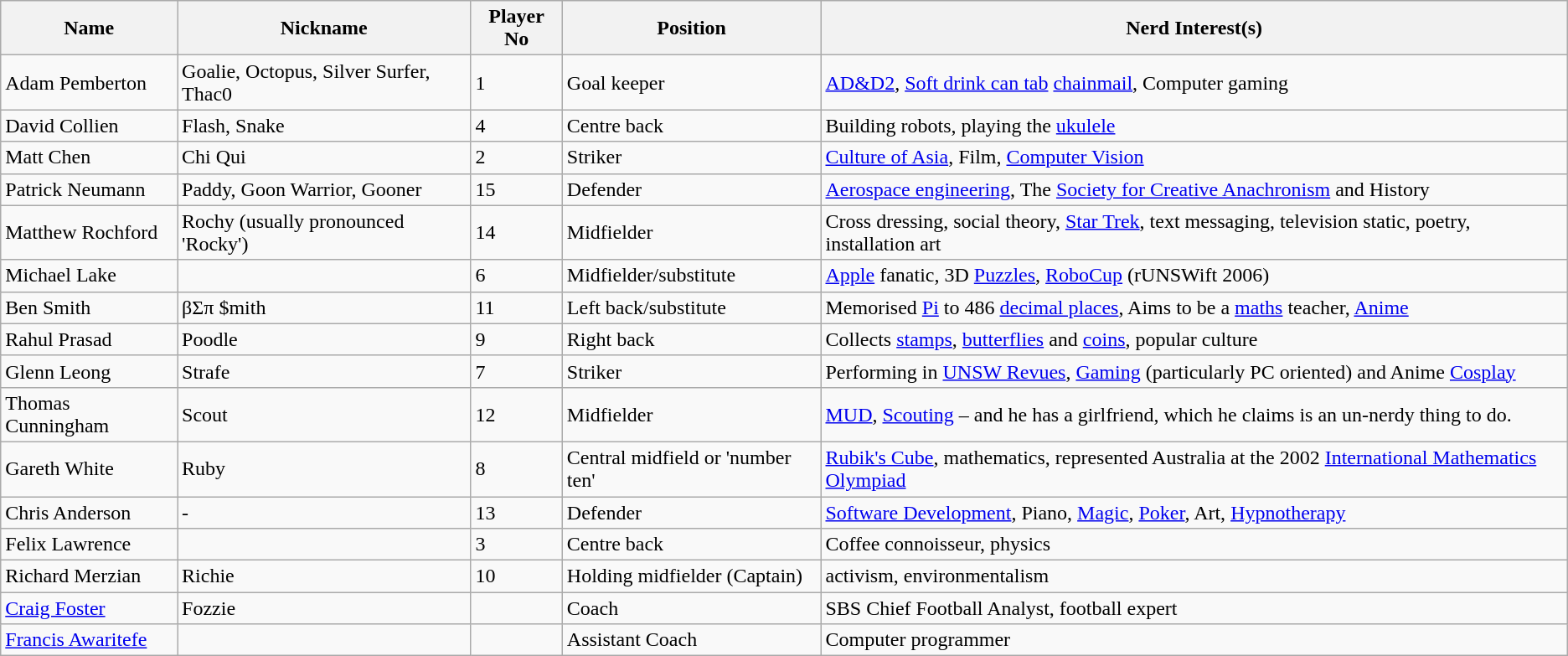<table class="wikitable sortable" style="text-align:left">
<tr>
<th>Name</th>
<th class="unsortable">Nickname</th>
<th>Player No</th>
<th>Position</th>
<th class="unsortable">Nerd Interest(s)</th>
</tr>
<tr>
<td>Adam Pemberton</td>
<td>Goalie, Octopus, Silver Surfer, Thac0</td>
<td>1</td>
<td>Goal keeper</td>
<td><a href='#'>AD&D2</a>, <a href='#'>Soft drink can tab</a> <a href='#'>chainmail</a>, Computer gaming</td>
</tr>
<tr>
<td>David Collien</td>
<td>Flash, Snake</td>
<td>4</td>
<td>Centre back</td>
<td>Building robots, playing the <a href='#'>ukulele</a></td>
</tr>
<tr>
<td>Matt Chen</td>
<td>Chi Qui</td>
<td>2</td>
<td>Striker</td>
<td><a href='#'>Culture of Asia</a>, Film, <a href='#'>Computer Vision</a></td>
</tr>
<tr>
<td>Patrick Neumann</td>
<td>Paddy, Goon Warrior, Gooner</td>
<td>15</td>
<td>Defender</td>
<td><a href='#'>Aerospace engineering</a>, The <a href='#'>Society for Creative Anachronism</a> and History</td>
</tr>
<tr>
<td>Matthew Rochford</td>
<td>Rochy (usually pronounced 'Rocky')</td>
<td>14</td>
<td>Midfielder</td>
<td>Cross dressing, social theory, <a href='#'>Star Trek</a>, text messaging, television static, poetry, installation art</td>
</tr>
<tr>
<td>Michael Lake</td>
<td></td>
<td>6</td>
<td>Midfielder/substitute</td>
<td><a href='#'>Apple</a> fanatic, 3D <a href='#'>Puzzles</a>, <a href='#'>RoboCup</a> (rUNSWift 2006)</td>
</tr>
<tr>
<td>Ben Smith</td>
<td>βΣπ $mith</td>
<td>11</td>
<td>Left back/substitute</td>
<td>Memorised <a href='#'>Pi</a> to 486 <a href='#'>decimal places</a>,  Aims to be a <a href='#'>maths</a> teacher, <a href='#'>Anime</a></td>
</tr>
<tr>
<td>Rahul Prasad</td>
<td>Poodle</td>
<td>9</td>
<td>Right back</td>
<td>Collects <a href='#'>stamps</a>, <a href='#'>butterflies</a> and <a href='#'>coins</a>, popular culture</td>
</tr>
<tr>
<td>Glenn Leong</td>
<td>Strafe</td>
<td>7</td>
<td>Striker</td>
<td>Performing in <a href='#'>UNSW Revues</a>, <a href='#'>Gaming</a> (particularly PC oriented) and Anime <a href='#'>Cosplay</a></td>
</tr>
<tr>
<td>Thomas Cunningham</td>
<td>Scout</td>
<td>12</td>
<td>Midfielder</td>
<td><a href='#'>MUD</a>, <a href='#'>Scouting</a> – and he has a girlfriend, which he claims is an un-nerdy thing to do.</td>
</tr>
<tr>
<td>Gareth White</td>
<td>Ruby</td>
<td>8</td>
<td>Central midfield or 'number ten'</td>
<td><a href='#'>Rubik's Cube</a>, mathematics, represented Australia at the 2002 <a href='#'>International Mathematics Olympiad</a></td>
</tr>
<tr>
<td>Chris Anderson</td>
<td>-</td>
<td>13</td>
<td>Defender</td>
<td><a href='#'>Software Development</a>, Piano, <a href='#'>Magic</a>, <a href='#'>Poker</a>, Art, <a href='#'>Hypnotherapy</a></td>
</tr>
<tr>
<td>Felix Lawrence</td>
<td></td>
<td>3</td>
<td>Centre back</td>
<td>Coffee connoisseur, physics</td>
</tr>
<tr>
<td>Richard Merzian</td>
<td>Richie</td>
<td>10</td>
<td>Holding midfielder (Captain)</td>
<td>activism, environmentalism</td>
</tr>
<tr>
<td><a href='#'>Craig Foster</a></td>
<td>Fozzie</td>
<td></td>
<td>Coach</td>
<td>SBS Chief Football Analyst, football expert</td>
</tr>
<tr>
<td><a href='#'>Francis Awaritefe</a></td>
<td></td>
<td></td>
<td>Assistant Coach</td>
<td>Computer programmer</td>
</tr>
</table>
